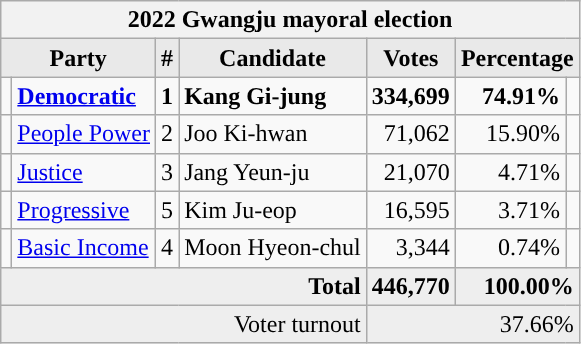<table class="wikitable">
<tr>
<th colspan="7">2022 Gwangju mayoral election</th>
</tr>
<tr>
<th style="background-color:#E9E9E9" colspan=2>Party</th>
<th style="background-color:#E9E9E9">#</th>
<th style="background-color:#E9E9E9">Candidate</th>
<th style="background-color:#E9E9E9">Votes</th>
<th style="background-color:#E9E9E9" colspan=2>Percentage</th>
</tr>
<tr style="font-weight:bold">
<td></td>
<td align=left><a href='#'>Democratic</a></td>
<td align=center>1</td>
<td align=left>Kang Gi-jung</td>
<td align=right>334,699</td>
<td align=right>74.91%</td>
<td align=right></td>
</tr>
<tr>
<td></td>
<td align=left><a href='#'>People Power</a></td>
<td align=center>2</td>
<td align=left>Joo Ki-hwan</td>
<td align=right>71,062</td>
<td align=right>15.90%</td>
<td align=right></td>
</tr>
<tr>
<td></td>
<td align=left><a href='#'>Justice</a></td>
<td align=center>3</td>
<td align=left>Jang Yeun-ju</td>
<td align=right>21,070</td>
<td align=right>4.71%</td>
<td align=right></td>
</tr>
<tr>
<td></td>
<td align=left><a href='#'>Progressive</a></td>
<td align=center>5</td>
<td align=left>Kim Ju-eop</td>
<td align=right>16,595</td>
<td align=right>3.71%</td>
<td align=right></td>
</tr>
<tr>
<td></td>
<td align=left><a href='#'>Basic Income</a></td>
<td align=center>4</td>
<td align=left>Moon Hyeon-chul</td>
<td align=right>3,344</td>
<td align=right>0.74%</td>
<td align=right></td>
</tr>
<tr bgcolor="#EEEEEE" style="font-weight:bold">
<td colspan="4" align=right>Total</td>
<td align=right>446,770</td>
<td align=right colspan=2>100.00%</td>
</tr>
<tr bgcolor="#EEEEEE">
<td colspan="4" align="right">Voter turnout</td>
<td colspan="3" align="right">37.66%</td>
</tr>
</table>
